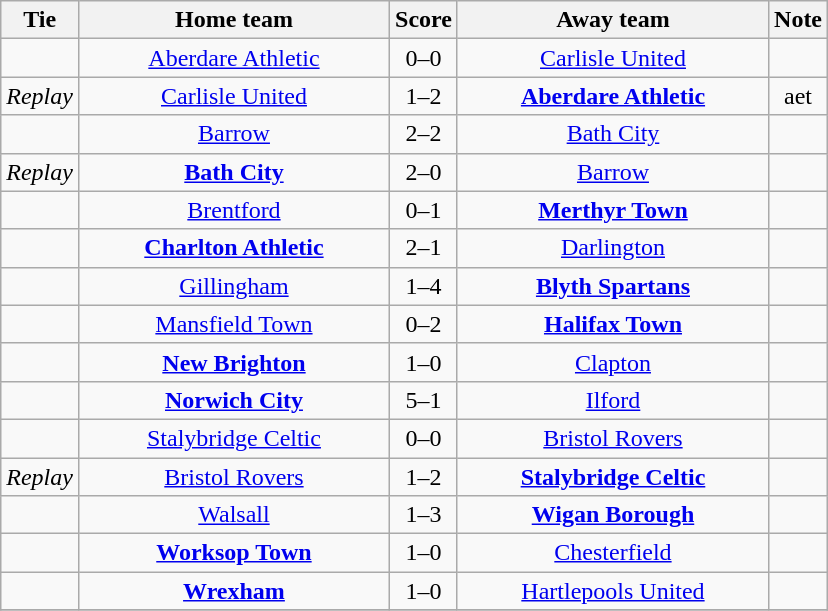<table class="wikitable" style="text-align:center;">
<tr>
<th width=20>Tie</th>
<th width=200>Home team</th>
<th width=20>Score</th>
<th width=200>Away team</th>
<th width=25>Note</th>
</tr>
<tr>
<td></td>
<td><a href='#'>Aberdare Athletic</a> </td>
<td>0–0</td>
<td><a href='#'>Carlisle United</a> </td>
<td></td>
</tr>
<tr>
<td><em>Replay</em></td>
<td><a href='#'>Carlisle United</a> </td>
<td>1–2</td>
<td><strong><a href='#'>Aberdare Athletic</a></strong> </td>
<td>aet</td>
</tr>
<tr>
<td></td>
<td><a href='#'>Barrow</a> </td>
<td>2–2</td>
<td><a href='#'>Bath City</a> </td>
<td></td>
</tr>
<tr>
<td><em>Replay</em></td>
<td><strong><a href='#'>Bath City</a></strong> </td>
<td>2–0</td>
<td><a href='#'>Barrow</a> </td>
<td></td>
</tr>
<tr>
<td></td>
<td><a href='#'>Brentford</a> </td>
<td>0–1</td>
<td><strong><a href='#'>Merthyr Town</a></strong> </td>
<td></td>
</tr>
<tr>
<td></td>
<td><strong><a href='#'>Charlton Athletic</a></strong> </td>
<td>2–1</td>
<td><a href='#'>Darlington</a> </td>
<td></td>
</tr>
<tr>
<td></td>
<td><a href='#'>Gillingham</a> </td>
<td>1–4</td>
<td><strong><a href='#'>Blyth Spartans</a></strong> </td>
<td></td>
</tr>
<tr>
<td></td>
<td><a href='#'>Mansfield Town</a> </td>
<td>0–2</td>
<td><strong><a href='#'>Halifax Town</a></strong> </td>
<td></td>
</tr>
<tr>
<td></td>
<td><strong><a href='#'>New Brighton</a></strong> </td>
<td>1–0</td>
<td><a href='#'>Clapton</a> </td>
<td></td>
</tr>
<tr>
<td></td>
<td><strong><a href='#'>Norwich City</a></strong> </td>
<td>5–1</td>
<td><a href='#'>Ilford</a> </td>
<td></td>
</tr>
<tr>
<td></td>
<td><a href='#'>Stalybridge Celtic</a> </td>
<td>0–0</td>
<td><a href='#'>Bristol Rovers</a> </td>
<td></td>
</tr>
<tr>
<td><em>Replay</em></td>
<td><a href='#'>Bristol Rovers</a> </td>
<td>1–2</td>
<td><strong><a href='#'>Stalybridge Celtic</a></strong> </td>
<td></td>
</tr>
<tr>
<td></td>
<td><a href='#'>Walsall</a> </td>
<td>1–3</td>
<td><strong><a href='#'>Wigan Borough</a></strong> </td>
<td></td>
</tr>
<tr>
<td></td>
<td><strong><a href='#'>Worksop Town</a></strong> </td>
<td>1–0</td>
<td><a href='#'>Chesterfield</a> </td>
<td></td>
</tr>
<tr>
<td></td>
<td><strong><a href='#'>Wrexham</a></strong> </td>
<td>1–0</td>
<td><a href='#'>Hartlepools United</a> </td>
<td></td>
</tr>
<tr>
</tr>
</table>
